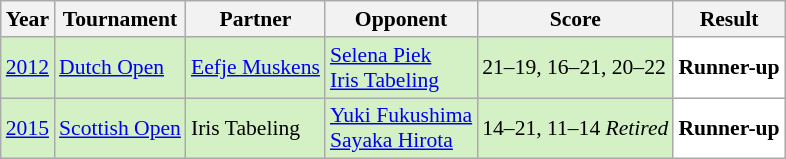<table class="sortable wikitable" style="font-size: 90%;">
<tr>
<th>Year</th>
<th>Tournament</th>
<th>Partner</th>
<th>Opponent</th>
<th>Score</th>
<th>Result</th>
</tr>
<tr style="background:#D4F1C5">
<td align="center"><a href='#'>2012</a></td>
<td align="left"><a href='#'>Dutch Open</a></td>
<td align="left"> <a href='#'>Eefje Muskens</a></td>
<td align="left"> <a href='#'>Selena Piek</a><br> <a href='#'>Iris Tabeling</a></td>
<td align="left">21–19, 16–21, 20–22</td>
<td style="text-align:left; background:white"> <strong>Runner-up</strong></td>
</tr>
<tr style="background:#D4F1C5">
<td align="center"><a href='#'>2015</a></td>
<td align="left"><a href='#'>Scottish Open</a></td>
<td align="left"> Iris Tabeling</td>
<td align="left"> <a href='#'>Yuki Fukushima</a><br> <a href='#'>Sayaka Hirota</a></td>
<td align="left">14–21, 11–14 <em>Retired</em></td>
<td style="text-align:left; background:white"> <strong>Runner-up</strong></td>
</tr>
</table>
